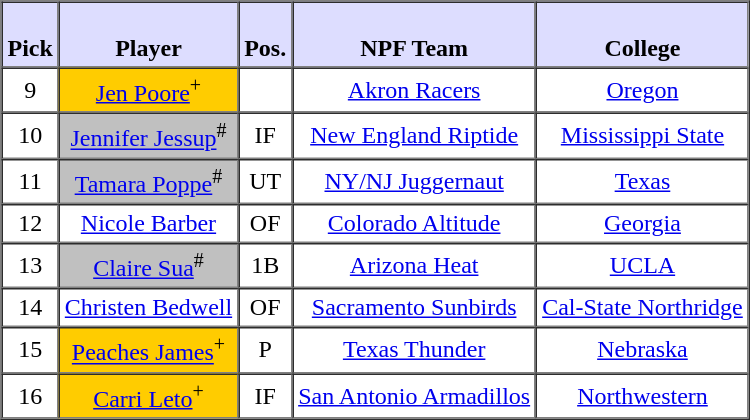<table style="text-align: center" border="1" cellpadding="3" cellspacing="0">
<tr>
<th style="background:#ddf;"><br>Pick</th>
<th style="background:#ddf;"><br>Player</th>
<th style="background:#ddf;"><br>Pos.</th>
<th style="background:#ddf;"><br>NPF Team</th>
<th style="background:#ddf;"><br>College</th>
</tr>
<tr>
<td>9</td>
<td style="background:#FFCC00;"><a href='#'>Jen Poore</a><sup>+</sup></td>
<td></td>
<td><a href='#'>Akron Racers</a></td>
<td><a href='#'>Oregon</a></td>
</tr>
<tr>
<td>10</td>
<td style="background:#C0C0C0;"><a href='#'>Jennifer Jessup</a><sup>#</sup></td>
<td>IF</td>
<td><a href='#'>New England Riptide</a></td>
<td><a href='#'>Mississippi State</a></td>
</tr>
<tr>
<td>11</td>
<td style="background:#C0C0C0;"><a href='#'>Tamara Poppe</a><sup>#</sup></td>
<td>UT</td>
<td><a href='#'>NY/NJ Juggernaut</a></td>
<td><a href='#'>Texas</a></td>
</tr>
<tr>
<td>12</td>
<td><a href='#'>Nicole Barber</a></td>
<td>OF</td>
<td><a href='#'>Colorado Altitude</a></td>
<td><a href='#'>Georgia</a></td>
</tr>
<tr>
<td>13</td>
<td style="background:#C0C0C0;"><a href='#'>Claire Sua</a><sup>#</sup></td>
<td>1B</td>
<td><a href='#'>Arizona Heat</a></td>
<td><a href='#'>UCLA</a></td>
</tr>
<tr>
<td>14</td>
<td><a href='#'>Christen Bedwell</a></td>
<td>OF</td>
<td><a href='#'>Sacramento Sunbirds</a></td>
<td><a href='#'>Cal-State Northridge</a></td>
</tr>
<tr>
<td>15</td>
<td style="background:#FFCC00;"><a href='#'>Peaches James</a><sup>+</sup></td>
<td>P</td>
<td><a href='#'>Texas Thunder</a></td>
<td><a href='#'>Nebraska</a></td>
</tr>
<tr>
<td>16</td>
<td style="background:#FFCC00;"><a href='#'>Carri Leto</a><sup>+</sup></td>
<td>IF</td>
<td><a href='#'>San Antonio Armadillos</a></td>
<td><a href='#'>Northwestern</a></td>
</tr>
</table>
